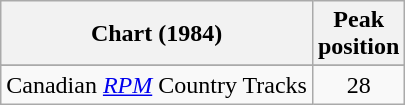<table class="wikitable sortable">
<tr>
<th align="left">Chart (1984)</th>
<th align="center">Peak<br>position</th>
</tr>
<tr>
</tr>
<tr>
<td align="left">Canadian <em><a href='#'>RPM</a></em> Country Tracks</td>
<td align="center">28</td>
</tr>
</table>
